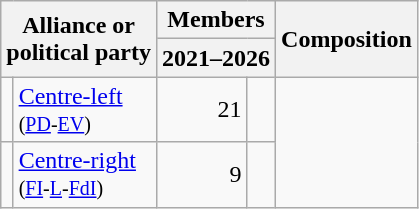<table class="wikitable">
<tr>
<th colspan=2 rowspan=2>Alliance or <br> political party</th>
<th colspan=2>Members</th>
<th rowspan=2>Composition</th>
</tr>
<tr>
<th colspan=2>2021–2026</th>
</tr>
<tr>
<td></td>
<td><a href='#'>Centre-left</a> <br><small>(<a href='#'>PD</a>-<a href='#'>EV</a>)</small></td>
<td style="text-align: right">21</td>
<td></td>
<td rowspan=3></td>
</tr>
<tr>
<td></td>
<td><a href='#'>Centre-right</a> <br><small>(<a href='#'>FI</a>-<a href='#'>L</a>-<a href='#'>FdI</a>)</small></td>
<td style="text-align: right">9</td>
<td></td>
</tr>
</table>
